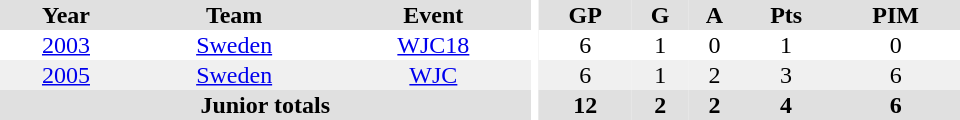<table border="0" cellpadding="1" cellspacing="0" ID="Table3" style="text-align:center; width:40em">
<tr ALIGN="center" bgcolor="#e0e0e0">
<th>Year</th>
<th>Team</th>
<th>Event</th>
<th rowspan="99" bgcolor="#ffffff"></th>
<th>GP</th>
<th>G</th>
<th>A</th>
<th>Pts</th>
<th>PIM</th>
</tr>
<tr>
<td><a href='#'>2003</a></td>
<td><a href='#'>Sweden</a></td>
<td><a href='#'>WJC18</a></td>
<td>6</td>
<td>1</td>
<td>0</td>
<td>1</td>
<td>0</td>
</tr>
<tr bgcolor="#f0f0f0">
<td><a href='#'>2005</a></td>
<td><a href='#'>Sweden</a></td>
<td><a href='#'>WJC</a></td>
<td>6</td>
<td>1</td>
<td>2</td>
<td>3</td>
<td>6</td>
</tr>
<tr bgcolor="#e0e0e0">
<th colspan="3">Junior totals</th>
<th>12</th>
<th>2</th>
<th>2</th>
<th>4</th>
<th>6</th>
</tr>
</table>
